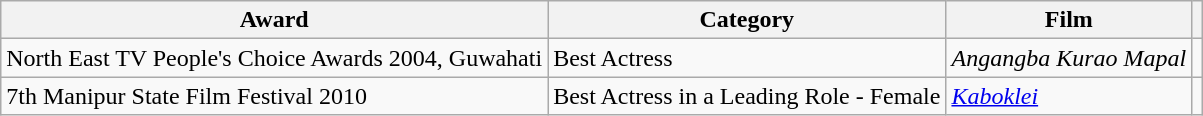<table class="wikitable sortable">
<tr>
<th>Award</th>
<th>Category</th>
<th>Film</th>
<th></th>
</tr>
<tr>
<td>North East TV People's Choice Awards 2004, Guwahati</td>
<td>Best Actress</td>
<td><em>Angangba Kurao Mapal</em></td>
<td></td>
</tr>
<tr>
<td>7th Manipur State Film Festival 2010</td>
<td>Best Actress in a Leading Role - Female</td>
<td><em><a href='#'>Kaboklei</a></em></td>
<td></td>
</tr>
</table>
